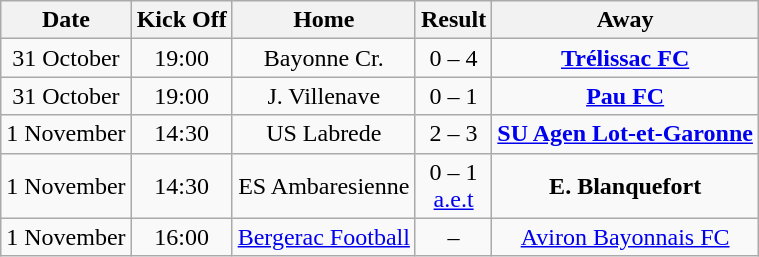<table class="wikitable" style="text-align: center">
<tr>
<th scope="col">Date</th>
<th scope="col">Kick Off</th>
<th scope="col">Home</th>
<th scope="col">Result</th>
<th scope="col">Away</th>
</tr>
<tr>
<td>31 October</td>
<td>19:00</td>
<td>Bayonne Cr.</td>
<td>0 – 4</td>
<td><strong><a href='#'>Trélissac FC</a></strong></td>
</tr>
<tr>
<td>31 October</td>
<td>19:00</td>
<td>J. Villenave</td>
<td>0 – 1</td>
<td><strong><a href='#'>Pau FC</a></strong></td>
</tr>
<tr>
<td>1 November</td>
<td>14:30</td>
<td>US Labrede</td>
<td>2 – 3</td>
<td><strong><a href='#'>SU Agen Lot-et-Garonne</a></strong></td>
</tr>
<tr>
<td>1 November</td>
<td>14:30</td>
<td>ES Ambaresienne</td>
<td>0 – 1 <br> <a href='#'>a.e.t</a></td>
<td><strong>E. Blanquefort</strong></td>
</tr>
<tr>
<td>1 November</td>
<td>16:00</td>
<td><a href='#'>Bergerac Football</a></td>
<td>–</td>
<td><a href='#'>Aviron Bayonnais FC</a></td>
</tr>
</table>
